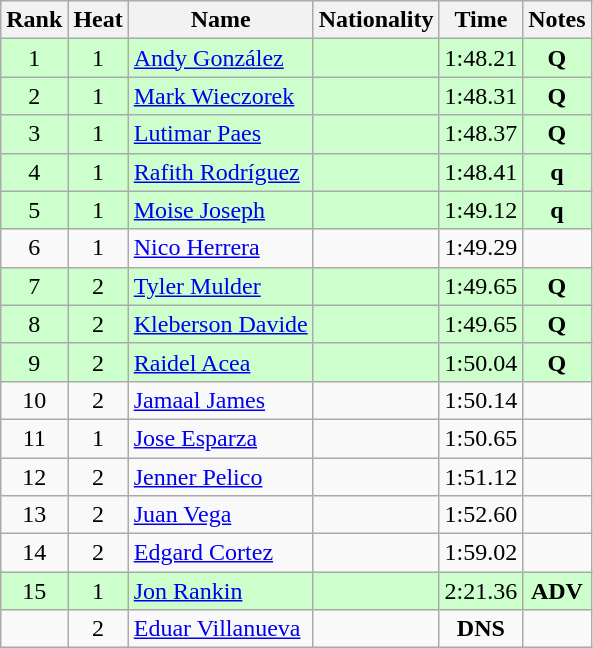<table class="wikitable sortable" style="text-align:center">
<tr>
<th>Rank</th>
<th>Heat</th>
<th>Name</th>
<th>Nationality</th>
<th>Time</th>
<th>Notes</th>
</tr>
<tr bgcolor=ccffcc>
<td>1</td>
<td>1</td>
<td align=left><a href='#'>Andy González</a></td>
<td align=left></td>
<td>1:48.21</td>
<td><strong>Q</strong></td>
</tr>
<tr bgcolor=ccffcc>
<td>2</td>
<td>1</td>
<td align=left><a href='#'>Mark Wieczorek</a></td>
<td align=left></td>
<td>1:48.31</td>
<td><strong>Q</strong></td>
</tr>
<tr bgcolor=ccffcc>
<td>3</td>
<td>1</td>
<td align=left><a href='#'>Lutimar Paes</a></td>
<td align=left></td>
<td>1:48.37</td>
<td><strong>Q</strong></td>
</tr>
<tr bgcolor=ccffcc>
<td>4</td>
<td>1</td>
<td align=left><a href='#'>Rafith Rodríguez</a></td>
<td align=left></td>
<td>1:48.41</td>
<td><strong>q</strong></td>
</tr>
<tr bgcolor=ccffcc>
<td>5</td>
<td>1</td>
<td align=left><a href='#'>Moise Joseph</a></td>
<td align=left></td>
<td>1:49.12</td>
<td><strong>q</strong></td>
</tr>
<tr>
<td>6</td>
<td>1</td>
<td align=left><a href='#'>Nico Herrera</a></td>
<td align=left></td>
<td>1:49.29</td>
<td></td>
</tr>
<tr bgcolor=ccffcc>
<td>7</td>
<td>2</td>
<td align=left><a href='#'>Tyler Mulder</a></td>
<td align=left></td>
<td>1:49.65</td>
<td><strong>Q</strong></td>
</tr>
<tr bgcolor=ccffcc>
<td>8</td>
<td>2</td>
<td align=left><a href='#'>Kleberson Davide</a></td>
<td align=left></td>
<td>1:49.65</td>
<td><strong>Q</strong></td>
</tr>
<tr bgcolor=ccffcc>
<td>9</td>
<td>2</td>
<td align=left><a href='#'>Raidel Acea</a></td>
<td align=left></td>
<td>1:50.04</td>
<td><strong>Q</strong></td>
</tr>
<tr>
<td>10</td>
<td>2</td>
<td align=left><a href='#'>Jamaal James</a></td>
<td align=left></td>
<td>1:50.14</td>
<td></td>
</tr>
<tr>
<td>11</td>
<td>1</td>
<td align=left><a href='#'>Jose Esparza</a></td>
<td align=left></td>
<td>1:50.65</td>
<td></td>
</tr>
<tr>
<td>12</td>
<td>2</td>
<td align=left><a href='#'>Jenner Pelico</a></td>
<td align=left></td>
<td>1:51.12</td>
<td></td>
</tr>
<tr>
<td>13</td>
<td>2</td>
<td align=left><a href='#'>Juan Vega</a></td>
<td align=left></td>
<td>1:52.60</td>
<td></td>
</tr>
<tr>
<td>14</td>
<td>2</td>
<td align=left><a href='#'>Edgard Cortez</a></td>
<td align=left></td>
<td>1:59.02</td>
<td></td>
</tr>
<tr bgcolor=ccffcc>
<td>15</td>
<td>1</td>
<td align=left><a href='#'>Jon Rankin</a></td>
<td align=left></td>
<td>2:21.36</td>
<td><strong>ADV</strong></td>
</tr>
<tr>
<td></td>
<td>2</td>
<td align=left><a href='#'>Eduar Villanueva</a></td>
<td align=left></td>
<td><strong>DNS</strong></td>
<td></td>
</tr>
</table>
